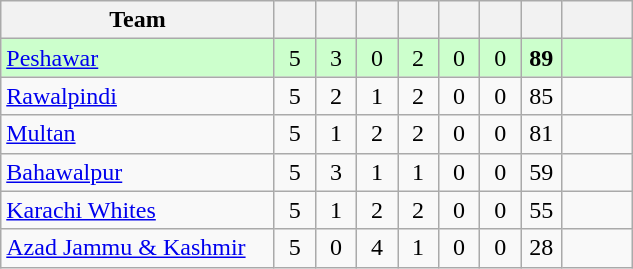<table class="wikitable" style="text-align:center;">
<tr>
<th width=175>Team</th>
<th width="20"></th>
<th width="20"></th>
<th width="20"></th>
<th width="20"></th>
<th width="20"></th>
<th width="20"></th>
<th width="20"></th>
<th width="40"></th>
</tr>
<tr style="background:#cfc;">
<td style="text-align:left;"><a href='#'>Peshawar</a></td>
<td>5</td>
<td>3</td>
<td>0</td>
<td>2</td>
<td>0</td>
<td>0</td>
<td><strong>89</strong></td>
<td></td>
</tr>
<tr>
<td style="text-align:left;"><a href='#'>Rawalpindi</a></td>
<td>5</td>
<td>2</td>
<td>1</td>
<td>2</td>
<td>0</td>
<td>0</td>
<td>85</td>
<td></td>
</tr>
<tr>
<td style="text-align:left;"><a href='#'>Multan</a></td>
<td>5</td>
<td>1</td>
<td>2</td>
<td>2</td>
<td>0</td>
<td>0</td>
<td>81</td>
<td></td>
</tr>
<tr>
<td style="text-align:left;"><a href='#'>Bahawalpur</a></td>
<td>5</td>
<td>3</td>
<td>1</td>
<td>1</td>
<td>0</td>
<td>0</td>
<td>59</td>
<td></td>
</tr>
<tr>
<td style="text-align:left;"><a href='#'>Karachi Whites</a></td>
<td>5</td>
<td>1</td>
<td>2</td>
<td>2</td>
<td>0</td>
<td>0</td>
<td>55</td>
<td></td>
</tr>
<tr>
<td style="text-align:left;"><a href='#'>Azad Jammu & Kashmir</a></td>
<td>5</td>
<td>0</td>
<td>4</td>
<td>1</td>
<td>0</td>
<td>0</td>
<td>28</td>
<td></td>
</tr>
</table>
